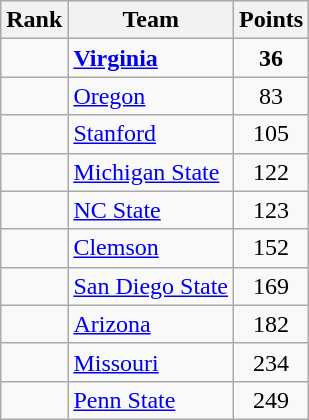<table class="wikitable sortable" style="text-align:center">
<tr>
<th>Rank</th>
<th>Team</th>
<th>Points</th>
</tr>
<tr>
<td></td>
<td align=left><strong><a href='#'>Virginia</a></strong></td>
<td><strong>36</strong></td>
</tr>
<tr>
<td></td>
<td align=left><a href='#'>Oregon</a></td>
<td>83</td>
</tr>
<tr>
<td></td>
<td align=left><a href='#'>Stanford</a></td>
<td>105</td>
</tr>
<tr>
<td></td>
<td align=left><a href='#'>Michigan State</a></td>
<td>122</td>
</tr>
<tr>
<td></td>
<td align=left><a href='#'>NC State</a></td>
<td>123</td>
</tr>
<tr>
<td></td>
<td align=left><a href='#'>Clemson</a></td>
<td>152</td>
</tr>
<tr>
<td></td>
<td align=left><a href='#'>San Diego State</a></td>
<td>169</td>
</tr>
<tr>
<td></td>
<td align=left><a href='#'>Arizona</a></td>
<td>182</td>
</tr>
<tr>
<td></td>
<td align=left><a href='#'>Missouri</a></td>
<td>234</td>
</tr>
<tr>
<td></td>
<td align=left><a href='#'>Penn State</a></td>
<td>249</td>
</tr>
</table>
